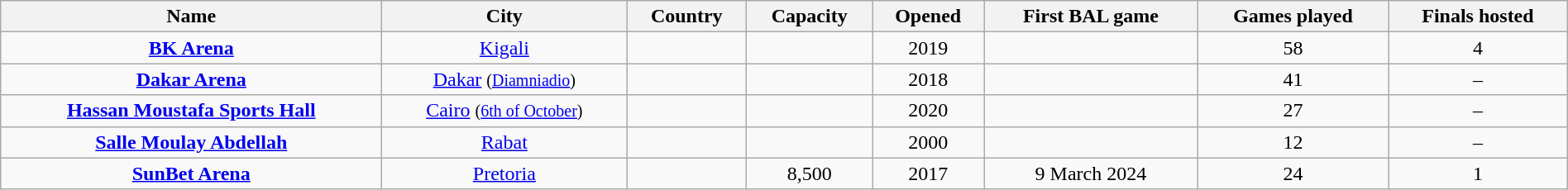<table class="wikitable sortable" style="text-align:center;" width="100%">
<tr>
<th>Name</th>
<th>City</th>
<th>Country</th>
<th>Capacity</th>
<th>Opened</th>
<th>First BAL game</th>
<th>Games played</th>
<th>Finals hosted</th>
</tr>
<tr>
<td><strong><a href='#'>BK Arena</a></strong></td>
<td><a href='#'>Kigali</a></td>
<td></td>
<td></td>
<td>2019</td>
<td></td>
<td>58</td>
<td>4</td>
</tr>
<tr>
<td><strong><a href='#'>Dakar Arena</a></strong></td>
<td><a href='#'>Dakar</a> <small>(<a href='#'>Diamniadio</a>)</small></td>
<td></td>
<td></td>
<td>2018</td>
<td></td>
<td>41</td>
<td>–</td>
</tr>
<tr>
<td><strong><a href='#'>Hassan Moustafa Sports Hall</a></strong></td>
<td><a href='#'>Cairo</a> <small>(<a href='#'>6th of October</a>)</small></td>
<td></td>
<td></td>
<td>2020</td>
<td></td>
<td>27</td>
<td>–</td>
</tr>
<tr>
<td><strong><a href='#'>Salle Moulay Abdellah</a></strong></td>
<td><a href='#'>Rabat</a></td>
<td></td>
<td></td>
<td>2000</td>
<td></td>
<td>12</td>
<td>–</td>
</tr>
<tr>
<td><strong><a href='#'>SunBet Arena</a></strong></td>
<td><a href='#'>Pretoria</a></td>
<td></td>
<td>8,500</td>
<td>2017</td>
<td>9 March 2024</td>
<td>24</td>
<td>1</td>
</tr>
</table>
